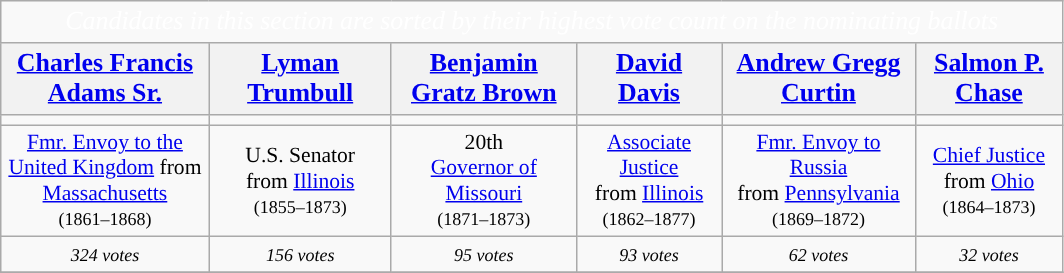<table class="wikitable" style="font-size:90%">
<tr>
<td colspan="9" style="text-align:center; width:700px; font-size:120%; color:white; background:"><em>Candidates in this section are sorted by their highest vote count on the nominating ballots</em></td>
</tr>
<tr>
<th scope="col" style="width:3em; font-size:120%;"><a href='#'>Charles Francis Adams Sr.</a></th>
<th scope="col" style="width:3em; font-size:120%;"><a href='#'>Lyman Trumbull</a></th>
<th scope="col" style="width:3em; font-size:120%;"><a href='#'>Benjamin Gratz Brown</a></th>
<th scope="col" style="width:3em; font-size:120%;"><a href='#'>David Davis</a></th>
<th scope="col" style="width:3em; font-size:120%;"><a href='#'>Andrew Gregg Curtin</a></th>
<th scope="col" style="width:3em; font-size:120%;"><a href='#'>Salmon P. Chase</a></th>
</tr>
<tr>
<td></td>
<td></td>
<td></td>
<td></td>
<td></td>
<td></td>
</tr>
<tr style="text-align:center">
<td><a href='#'>Fmr. Envoy to the United Kingdom</a> from <a href='#'>Massachusetts</a><br><small>(1861–1868)</small></td>
<td>U.S. Senator<br>from <a href='#'>Illinois</a><br><small>(1855–1873)</small></td>
<td>20th<br><a href='#'>Governor of Missouri</a><br><small>(1871–1873)</small></td>
<td><a href='#'>Associate Justice</a><br>from <a href='#'>Illinois</a><br><small>(1862–1877)</small></td>
<td><a href='#'>Fmr. Envoy to Russia</a><br>from <a href='#'>Pennsylvania</a><br><small>(1869–1872)</small></td>
<td><a href='#'>Chief Justice</a><br>from <a href='#'>Ohio</a><br><small>(1864–1873)</small></td>
</tr>
<tr style="text-align:center">
<td><em><small>324 votes</small></em></td>
<td><em><small>156 votes</small></em></td>
<td><em><small>95 votes</small></em></td>
<td><em><small>93 votes</small></em></td>
<td><em><small>62 votes</small></em></td>
<td><em><small>32 votes</small></em></td>
</tr>
<tr>
</tr>
</table>
